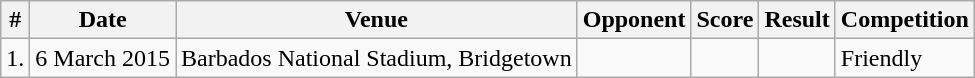<table class="wikitable">
<tr>
<th>#</th>
<th>Date</th>
<th>Venue</th>
<th>Opponent</th>
<th>Score</th>
<th>Result</th>
<th>Competition</th>
</tr>
<tr>
<td>1.</td>
<td>6 March 2015</td>
<td>Barbados National Stadium, Bridgetown</td>
<td></td>
<td></td>
<td></td>
<td>Friendly</td>
</tr>
</table>
